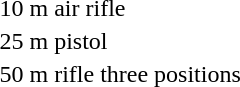<table>
<tr>
<td>10 m air rifle<br></td>
<td></td>
<td></td>
<td></td>
</tr>
<tr>
<td>25 m pistol<br></td>
<td></td>
<td></td>
<td></td>
</tr>
<tr>
<td>50 m rifle three positions<br></td>
<td></td>
<td></td>
<td></td>
</tr>
</table>
